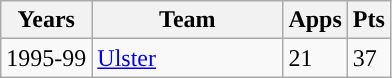<table class="wikitable" style="text-align:left;">
<tr>
<th>Years</th>
<th width=120px>Team</th>
<th>Apps</th>
<th>Pts</th>
</tr>
<tr>
<td>1995-99</td>
<td><a href='#'>Ulster</a></td>
<td>21</td>
<td>37</td>
</tr>
</table>
